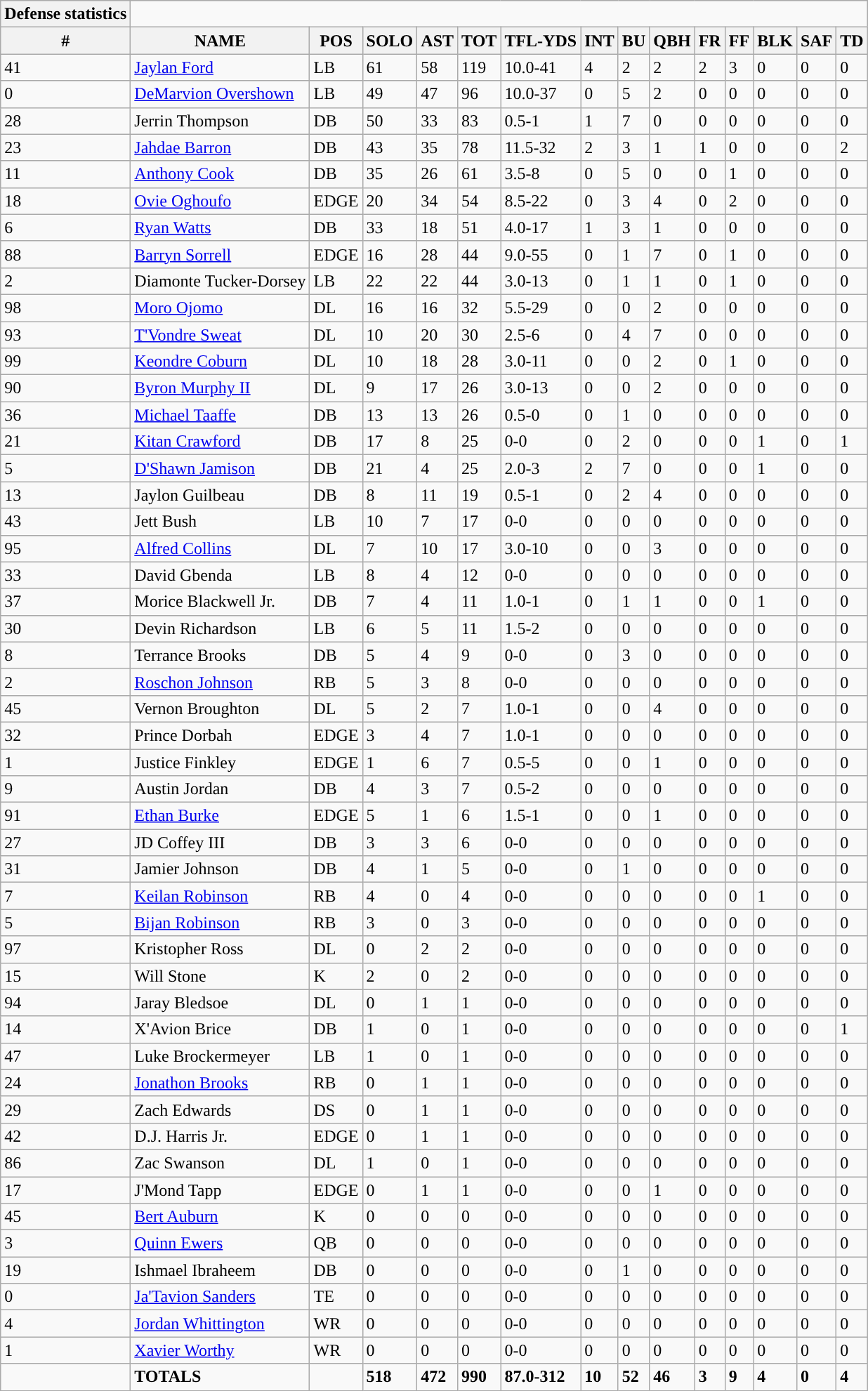<table class="wikitable">
<tr>
<th style="text-align:center; ">Defense statistics</th>
</tr>
<tr>
<th>#</th>
<th>NAME</th>
<th>POS</th>
<th>SOLO</th>
<th>AST</th>
<th>TOT</th>
<th>TFL-YDS</th>
<th>INT</th>
<th>BU</th>
<th>QBH</th>
<th>FR</th>
<th>FF</th>
<th>BLK</th>
<th>SAF</th>
<th>TD</th>
</tr>
<tr>
<td>41</td>
<td><a href='#'>Jaylan Ford</a></td>
<td>LB</td>
<td>61</td>
<td>58</td>
<td>119</td>
<td>10.0-41</td>
<td>4</td>
<td>2</td>
<td>2</td>
<td>2</td>
<td>3</td>
<td>0</td>
<td>0</td>
<td>0</td>
</tr>
<tr>
<td>0</td>
<td><a href='#'>DeMarvion Overshown</a></td>
<td>LB</td>
<td>49</td>
<td>47</td>
<td>96</td>
<td>10.0-37</td>
<td>0</td>
<td>5</td>
<td>2</td>
<td>0</td>
<td>0</td>
<td>0</td>
<td>0</td>
<td>0</td>
</tr>
<tr>
<td>28</td>
<td>Jerrin Thompson</td>
<td>DB</td>
<td>50</td>
<td>33</td>
<td>83</td>
<td>0.5-1</td>
<td>1</td>
<td>7</td>
<td>0</td>
<td>0</td>
<td>0</td>
<td>0</td>
<td>0</td>
<td>0</td>
</tr>
<tr>
<td>23</td>
<td><a href='#'>Jahdae Barron</a></td>
<td>DB</td>
<td>43</td>
<td>35</td>
<td>78</td>
<td>11.5-32</td>
<td>2</td>
<td>3</td>
<td>1</td>
<td>1</td>
<td>0</td>
<td>0</td>
<td>0</td>
<td>2</td>
</tr>
<tr>
<td>11</td>
<td><a href='#'>Anthony Cook</a></td>
<td>DB</td>
<td>35</td>
<td>26</td>
<td>61</td>
<td>3.5-8</td>
<td>0</td>
<td>5</td>
<td>0</td>
<td>0</td>
<td>1</td>
<td>0</td>
<td>0</td>
<td>0</td>
</tr>
<tr>
<td>18</td>
<td><a href='#'>Ovie Oghoufo</a></td>
<td>EDGE</td>
<td>20</td>
<td>34</td>
<td>54</td>
<td>8.5-22</td>
<td>0</td>
<td>3</td>
<td>4</td>
<td>0</td>
<td>2</td>
<td>0</td>
<td>0</td>
<td>0</td>
</tr>
<tr>
<td>6</td>
<td><a href='#'>Ryan Watts</a></td>
<td>DB</td>
<td>33</td>
<td>18</td>
<td>51</td>
<td>4.0-17</td>
<td>1</td>
<td>3</td>
<td>1</td>
<td>0</td>
<td>0</td>
<td>0</td>
<td>0</td>
<td>0</td>
</tr>
<tr>
<td>88</td>
<td><a href='#'>Barryn Sorrell</a></td>
<td>EDGE</td>
<td>16</td>
<td>28</td>
<td>44</td>
<td>9.0-55</td>
<td>0</td>
<td>1</td>
<td>7</td>
<td>0</td>
<td>1</td>
<td>0</td>
<td>0</td>
<td>0</td>
</tr>
<tr>
<td>2</td>
<td>Diamonte Tucker-Dorsey</td>
<td>LB</td>
<td>22</td>
<td>22</td>
<td>44</td>
<td>3.0-13</td>
<td>0</td>
<td>1</td>
<td>1</td>
<td>0</td>
<td>1</td>
<td>0</td>
<td>0</td>
<td>0</td>
</tr>
<tr>
<td>98</td>
<td><a href='#'>Moro Ojomo</a></td>
<td>DL</td>
<td>16</td>
<td>16</td>
<td>32</td>
<td>5.5-29</td>
<td>0</td>
<td>0</td>
<td>2</td>
<td>0</td>
<td>0</td>
<td>0</td>
<td>0</td>
<td>0</td>
</tr>
<tr>
<td>93</td>
<td><a href='#'>T'Vondre Sweat</a></td>
<td>DL</td>
<td>10</td>
<td>20</td>
<td>30</td>
<td>2.5-6</td>
<td>0</td>
<td>4</td>
<td>7</td>
<td>0</td>
<td>0</td>
<td>0</td>
<td>0</td>
<td>0</td>
</tr>
<tr>
<td>99</td>
<td><a href='#'>Keondre Coburn</a></td>
<td>DL</td>
<td>10</td>
<td>18</td>
<td>28</td>
<td>3.0-11</td>
<td>0</td>
<td>0</td>
<td>2</td>
<td>0</td>
<td>1</td>
<td>0</td>
<td>0</td>
<td>0</td>
</tr>
<tr>
<td>90</td>
<td><a href='#'>Byron Murphy II</a></td>
<td>DL</td>
<td>9</td>
<td>17</td>
<td>26</td>
<td>3.0-13</td>
<td>0</td>
<td>0</td>
<td>2</td>
<td>0</td>
<td>0</td>
<td>0</td>
<td>0</td>
<td>0</td>
</tr>
<tr>
<td>36</td>
<td><a href='#'>Michael Taaffe</a></td>
<td>DB</td>
<td>13</td>
<td>13</td>
<td>26</td>
<td>0.5-0</td>
<td>0</td>
<td>1</td>
<td>0</td>
<td>0</td>
<td>0</td>
<td>0</td>
<td>0</td>
<td>0</td>
</tr>
<tr>
<td>21</td>
<td><a href='#'>Kitan Crawford</a></td>
<td>DB</td>
<td>17</td>
<td>8</td>
<td>25</td>
<td>0-0</td>
<td>0</td>
<td>2</td>
<td>0</td>
<td>0</td>
<td>0</td>
<td>1</td>
<td>0</td>
<td>1</td>
</tr>
<tr>
<td>5</td>
<td><a href='#'>D'Shawn Jamison</a></td>
<td>DB</td>
<td>21</td>
<td>4</td>
<td>25</td>
<td>2.0-3</td>
<td>2</td>
<td>7</td>
<td>0</td>
<td>0</td>
<td>0</td>
<td>1</td>
<td>0</td>
<td>0</td>
</tr>
<tr>
<td>13</td>
<td>Jaylon Guilbeau</td>
<td>DB</td>
<td>8</td>
<td>11</td>
<td>19</td>
<td>0.5-1</td>
<td>0</td>
<td>2</td>
<td>4</td>
<td>0</td>
<td>0</td>
<td>0</td>
<td>0</td>
<td>0</td>
</tr>
<tr>
<td>43</td>
<td>Jett Bush</td>
<td>LB</td>
<td>10</td>
<td>7</td>
<td>17</td>
<td>0-0</td>
<td>0</td>
<td>0</td>
<td>0</td>
<td>0</td>
<td>0</td>
<td>0</td>
<td>0</td>
<td>0</td>
</tr>
<tr>
<td>95</td>
<td><a href='#'>Alfred Collins</a></td>
<td>DL</td>
<td>7</td>
<td>10</td>
<td>17</td>
<td>3.0-10</td>
<td>0</td>
<td>0</td>
<td>3</td>
<td>0</td>
<td>0</td>
<td>0</td>
<td>0</td>
<td>0</td>
</tr>
<tr>
<td>33</td>
<td>David Gbenda</td>
<td>LB</td>
<td>8</td>
<td>4</td>
<td>12</td>
<td>0-0</td>
<td>0</td>
<td>0</td>
<td>0</td>
<td>0</td>
<td>0</td>
<td>0</td>
<td>0</td>
<td>0</td>
</tr>
<tr>
<td>37</td>
<td>Morice Blackwell Jr.</td>
<td>DB</td>
<td>7</td>
<td>4</td>
<td>11</td>
<td>1.0-1</td>
<td>0</td>
<td>1</td>
<td>1</td>
<td>0</td>
<td>0</td>
<td>1</td>
<td>0</td>
<td>0</td>
</tr>
<tr>
<td>30</td>
<td>Devin Richardson</td>
<td>LB</td>
<td>6</td>
<td>5</td>
<td>11</td>
<td>1.5-2</td>
<td>0</td>
<td>0</td>
<td>0</td>
<td>0</td>
<td>0</td>
<td>0</td>
<td>0</td>
<td>0</td>
</tr>
<tr>
<td>8</td>
<td>Terrance Brooks</td>
<td>DB</td>
<td>5</td>
<td>4</td>
<td>9</td>
<td>0-0</td>
<td>0</td>
<td>3</td>
<td>0</td>
<td>0</td>
<td>0</td>
<td>0</td>
<td>0</td>
<td>0</td>
</tr>
<tr>
<td>2</td>
<td><a href='#'>Roschon Johnson</a></td>
<td>RB</td>
<td>5</td>
<td>3</td>
<td>8</td>
<td>0-0</td>
<td>0</td>
<td>0</td>
<td>0</td>
<td>0</td>
<td>0</td>
<td>0</td>
<td>0</td>
<td>0</td>
</tr>
<tr>
<td>45</td>
<td>Vernon Broughton</td>
<td>DL</td>
<td>5</td>
<td>2</td>
<td>7</td>
<td>1.0-1</td>
<td>0</td>
<td>0</td>
<td>4</td>
<td>0</td>
<td>0</td>
<td>0</td>
<td>0</td>
<td>0</td>
</tr>
<tr>
<td>32</td>
<td>Prince Dorbah</td>
<td>EDGE</td>
<td>3</td>
<td>4</td>
<td>7</td>
<td>1.0-1</td>
<td>0</td>
<td>0</td>
<td>0</td>
<td>0</td>
<td>0</td>
<td>0</td>
<td>0</td>
<td>0</td>
</tr>
<tr>
<td>1</td>
<td>Justice Finkley</td>
<td>EDGE</td>
<td>1</td>
<td>6</td>
<td>7</td>
<td>0.5-5</td>
<td>0</td>
<td>0</td>
<td>1</td>
<td>0</td>
<td>0</td>
<td>0</td>
<td>0</td>
<td>0</td>
</tr>
<tr>
<td>9</td>
<td>Austin Jordan</td>
<td>DB</td>
<td>4</td>
<td>3</td>
<td>7</td>
<td>0.5-2</td>
<td>0</td>
<td>0</td>
<td>0</td>
<td>0</td>
<td>0</td>
<td>0</td>
<td>0</td>
<td>0</td>
</tr>
<tr>
<td>91</td>
<td><a href='#'>Ethan Burke</a></td>
<td>EDGE</td>
<td>5</td>
<td>1</td>
<td>6</td>
<td>1.5-1</td>
<td>0</td>
<td>0</td>
<td>1</td>
<td>0</td>
<td>0</td>
<td>0</td>
<td>0</td>
<td>0</td>
</tr>
<tr>
<td>27</td>
<td>JD Coffey III</td>
<td>DB</td>
<td>3</td>
<td>3</td>
<td>6</td>
<td>0-0</td>
<td>0</td>
<td>0</td>
<td>0</td>
<td>0</td>
<td>0</td>
<td>0</td>
<td>0</td>
<td>0</td>
</tr>
<tr>
<td>31</td>
<td>Jamier Johnson</td>
<td>DB</td>
<td>4</td>
<td>1</td>
<td>5</td>
<td>0-0</td>
<td>0</td>
<td>1</td>
<td>0</td>
<td>0</td>
<td>0</td>
<td>0</td>
<td>0</td>
<td>0</td>
</tr>
<tr>
<td>7</td>
<td><a href='#'>Keilan Robinson</a></td>
<td>RB</td>
<td>4</td>
<td>0</td>
<td>4</td>
<td>0-0</td>
<td>0</td>
<td>0</td>
<td>0</td>
<td>0</td>
<td>0</td>
<td>1</td>
<td>0</td>
<td>0</td>
</tr>
<tr>
<td>5</td>
<td><a href='#'>Bijan Robinson</a></td>
<td>RB</td>
<td>3</td>
<td>0</td>
<td>3</td>
<td>0-0</td>
<td>0</td>
<td>0</td>
<td>0</td>
<td>0</td>
<td>0</td>
<td>0</td>
<td>0</td>
<td>0</td>
</tr>
<tr>
<td>97</td>
<td>Kristopher Ross</td>
<td>DL</td>
<td>0</td>
<td>2</td>
<td>2</td>
<td>0-0</td>
<td>0</td>
<td>0</td>
<td>0</td>
<td>0</td>
<td>0</td>
<td>0</td>
<td>0</td>
<td>0</td>
</tr>
<tr>
<td>15</td>
<td>Will Stone</td>
<td>K</td>
<td>2</td>
<td>0</td>
<td>2</td>
<td>0-0</td>
<td>0</td>
<td>0</td>
<td>0</td>
<td>0</td>
<td>0</td>
<td>0</td>
<td>0</td>
<td>0</td>
</tr>
<tr>
<td>94</td>
<td>Jaray Bledsoe</td>
<td>DL</td>
<td>0</td>
<td>1</td>
<td>1</td>
<td>0-0</td>
<td>0</td>
<td>0</td>
<td>0</td>
<td>0</td>
<td>0</td>
<td>0</td>
<td>0</td>
<td>0</td>
</tr>
<tr>
<td>14</td>
<td>X'Avion Brice</td>
<td>DB</td>
<td>1</td>
<td>0</td>
<td>1</td>
<td>0-0</td>
<td>0</td>
<td>0</td>
<td>0</td>
<td>0</td>
<td>0</td>
<td>0</td>
<td>0</td>
<td>1</td>
</tr>
<tr>
<td>47</td>
<td>Luke Brockermeyer</td>
<td>LB</td>
<td>1</td>
<td>0</td>
<td>1</td>
<td>0-0</td>
<td>0</td>
<td>0</td>
<td>0</td>
<td>0</td>
<td>0</td>
<td>0</td>
<td>0</td>
<td>0</td>
</tr>
<tr>
<td>24</td>
<td><a href='#'>Jonathon Brooks</a></td>
<td>RB</td>
<td>0</td>
<td>1</td>
<td>1</td>
<td>0-0</td>
<td>0</td>
<td>0</td>
<td>0</td>
<td>0</td>
<td>0</td>
<td>0</td>
<td>0</td>
<td>0</td>
</tr>
<tr>
<td>29</td>
<td>Zach Edwards</td>
<td>DS</td>
<td>0</td>
<td>1</td>
<td>1</td>
<td>0-0</td>
<td>0</td>
<td>0</td>
<td>0</td>
<td>0</td>
<td>0</td>
<td>0</td>
<td>0</td>
<td>0</td>
</tr>
<tr>
<td>42</td>
<td>D.J. Harris Jr.</td>
<td>EDGE</td>
<td>0</td>
<td>1</td>
<td>1</td>
<td>0-0</td>
<td>0</td>
<td>0</td>
<td>0</td>
<td>0</td>
<td>0</td>
<td>0</td>
<td>0</td>
<td>0</td>
</tr>
<tr>
<td>86</td>
<td>Zac Swanson</td>
<td>DL</td>
<td>1</td>
<td>0</td>
<td>1</td>
<td>0-0</td>
<td>0</td>
<td>0</td>
<td>0</td>
<td>0</td>
<td>0</td>
<td>0</td>
<td>0</td>
<td>0</td>
</tr>
<tr>
<td>17</td>
<td>J'Mond Tapp</td>
<td>EDGE</td>
<td>0</td>
<td>1</td>
<td>1</td>
<td>0-0</td>
<td>0</td>
<td>0</td>
<td>1</td>
<td>0</td>
<td>0</td>
<td>0</td>
<td>0</td>
<td>0</td>
</tr>
<tr>
<td>45</td>
<td><a href='#'>Bert Auburn</a></td>
<td>K</td>
<td>0</td>
<td>0</td>
<td>0</td>
<td>0-0</td>
<td>0</td>
<td>0</td>
<td>0</td>
<td>0</td>
<td>0</td>
<td>0</td>
<td>0</td>
<td>0</td>
</tr>
<tr>
<td>3</td>
<td><a href='#'>Quinn Ewers</a></td>
<td>QB</td>
<td>0</td>
<td>0</td>
<td>0</td>
<td>0-0</td>
<td>0</td>
<td>0</td>
<td>0</td>
<td>0</td>
<td>0</td>
<td>0</td>
<td>0</td>
<td>0</td>
</tr>
<tr>
<td>19</td>
<td>Ishmael Ibraheem</td>
<td>DB</td>
<td>0</td>
<td>0</td>
<td>0</td>
<td>0-0</td>
<td>0</td>
<td>1</td>
<td>0</td>
<td>0</td>
<td>0</td>
<td>0</td>
<td>0</td>
<td>0</td>
</tr>
<tr>
<td>0</td>
<td><a href='#'>Ja'Tavion Sanders</a></td>
<td>TE</td>
<td>0</td>
<td>0</td>
<td>0</td>
<td>0-0</td>
<td>0</td>
<td>0</td>
<td>0</td>
<td>0</td>
<td>0</td>
<td>0</td>
<td>0</td>
<td>0</td>
</tr>
<tr>
<td>4</td>
<td><a href='#'>Jordan Whittington</a></td>
<td>WR</td>
<td>0</td>
<td>0</td>
<td>0</td>
<td>0-0</td>
<td>0</td>
<td>0</td>
<td>0</td>
<td>0</td>
<td>0</td>
<td>0</td>
<td>0</td>
<td>0</td>
</tr>
<tr>
<td>1</td>
<td><a href='#'>Xavier Worthy</a></td>
<td>WR</td>
<td>0</td>
<td>0</td>
<td>0</td>
<td>0-0</td>
<td>0</td>
<td>0</td>
<td>0</td>
<td>0</td>
<td>0</td>
<td>0</td>
<td>0</td>
<td>0</td>
</tr>
<tr>
<td></td>
<td><strong>TOTALS</strong></td>
<td></td>
<td><strong>518</strong></td>
<td><strong>472</strong></td>
<td><strong>990</strong></td>
<td><strong>87.0-312</strong></td>
<td><strong>10</strong></td>
<td><strong>52</strong></td>
<td><strong>46</strong></td>
<td><strong>3</strong></td>
<td><strong>9</strong></td>
<td><strong>4</strong></td>
<td><strong>0</strong></td>
<td><strong>4</strong></td>
</tr>
</table>
